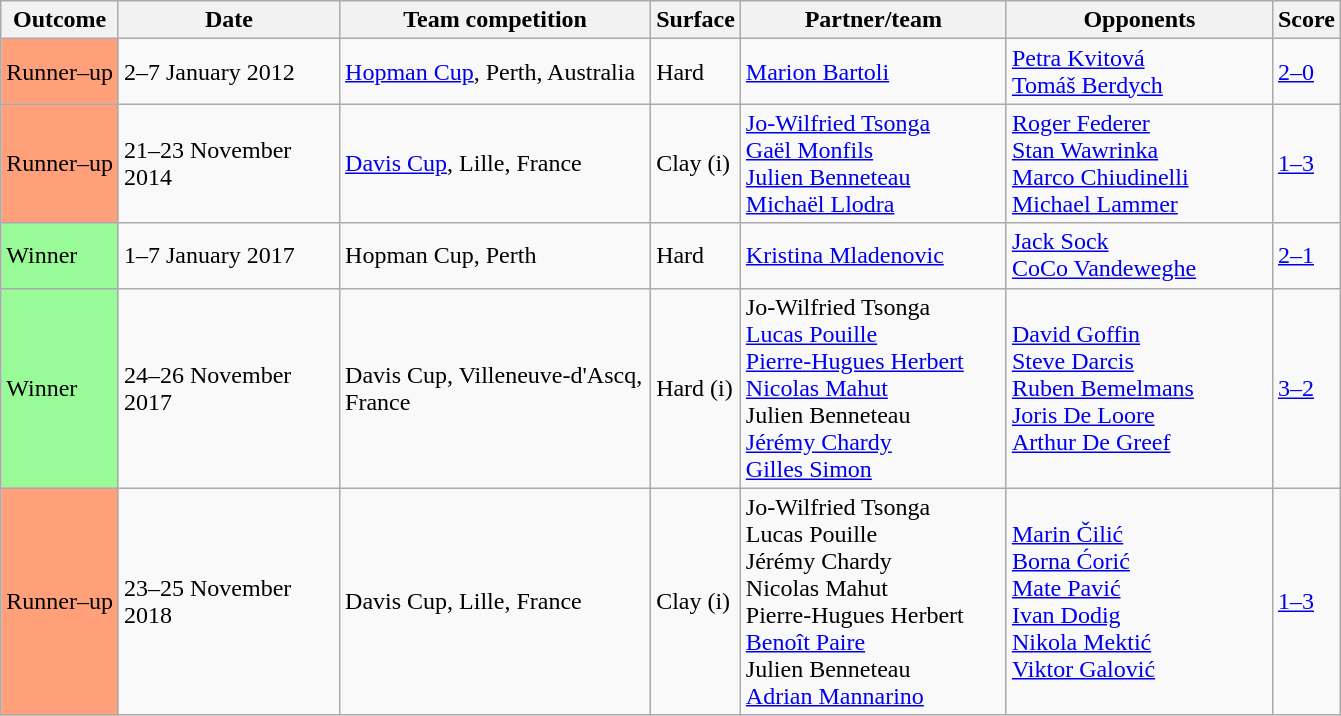<table class="sortable wikitable">
<tr>
<th>Outcome</th>
<th width=140>Date</th>
<th width=200>Team competition</th>
<th>Surface</th>
<th width=170>Partner/team</th>
<th width=170>Opponents</th>
<th>Score</th>
</tr>
<tr>
<td style="background:#ffa07a;">Runner–up</td>
<td>2–7 January 2012</td>
<td><a href='#'>Hopman Cup</a>, Perth, Australia</td>
<td>Hard</td>
<td> <a href='#'>Marion Bartoli</a></td>
<td> <a href='#'>Petra Kvitová</a><br> <a href='#'>Tomáš Berdych</a></td>
<td><a href='#'>2–0</a></td>
</tr>
<tr>
<td style="background:#ffa07a;">Runner–up</td>
<td>21–23 November 2014</td>
<td><a href='#'>Davis Cup</a>, Lille, France</td>
<td>Clay (i)</td>
<td> <a href='#'>Jo-Wilfried Tsonga</a><br> <a href='#'>Gaël Monfils</a><br> <a href='#'>Julien Benneteau</a><br> <a href='#'>Michaël Llodra</a></td>
<td> <a href='#'>Roger Federer</a><br> <a href='#'>Stan Wawrinka</a><br> <a href='#'>Marco Chiudinelli</a><br> <a href='#'>Michael Lammer</a></td>
<td><a href='#'>1–3</a></td>
</tr>
<tr>
<td style="background:#98fb98;">Winner</td>
<td>1–7 January 2017</td>
<td>Hopman Cup, Perth</td>
<td>Hard</td>
<td> <a href='#'>Kristina Mladenovic</a></td>
<td> <a href='#'>Jack Sock</a><br> <a href='#'>CoCo Vandeweghe</a></td>
<td><a href='#'>2–1</a></td>
</tr>
<tr>
<td style="background:#98fb98;">Winner</td>
<td>24–26 November 2017</td>
<td>Davis Cup,  Villeneuve-d'Ascq, France</td>
<td>Hard (i)</td>
<td> Jo-Wilfried Tsonga<br> <a href='#'>Lucas Pouille</a><br> <a href='#'>Pierre-Hugues Herbert</a><br> <a href='#'>Nicolas Mahut</a><br> Julien Benneteau<br> <a href='#'>Jérémy Chardy</a><br> <a href='#'>Gilles Simon</a></td>
<td> <a href='#'>David Goffin</a> <br> <a href='#'>Steve Darcis</a><br> <a href='#'>Ruben Bemelmans</a><br> <a href='#'>Joris De Loore</a><br> <a href='#'>Arthur De Greef</a></td>
<td><a href='#'>3–2</a></td>
</tr>
<tr>
<td style="background:#ffa07a;">Runner–up</td>
<td>23–25 November 2018</td>
<td>Davis Cup, Lille, France</td>
<td>Clay (i)</td>
<td> Jo-Wilfried Tsonga<br> Lucas Pouille<br> Jérémy Chardy<br> Nicolas Mahut<br> Pierre-Hugues Herbert<br> <a href='#'>Benoît Paire</a><br> Julien Benneteau<br> <a href='#'>Adrian Mannarino</a></td>
<td> <a href='#'>Marin Čilić</a><br> <a href='#'>Borna Ćorić</a><br> <a href='#'>Mate Pavić</a><br> <a href='#'>Ivan Dodig</a><br> <a href='#'>Nikola Mektić</a><br> <a href='#'>Viktor Galović</a></td>
<td><a href='#'>1–3</a></td>
</tr>
</table>
